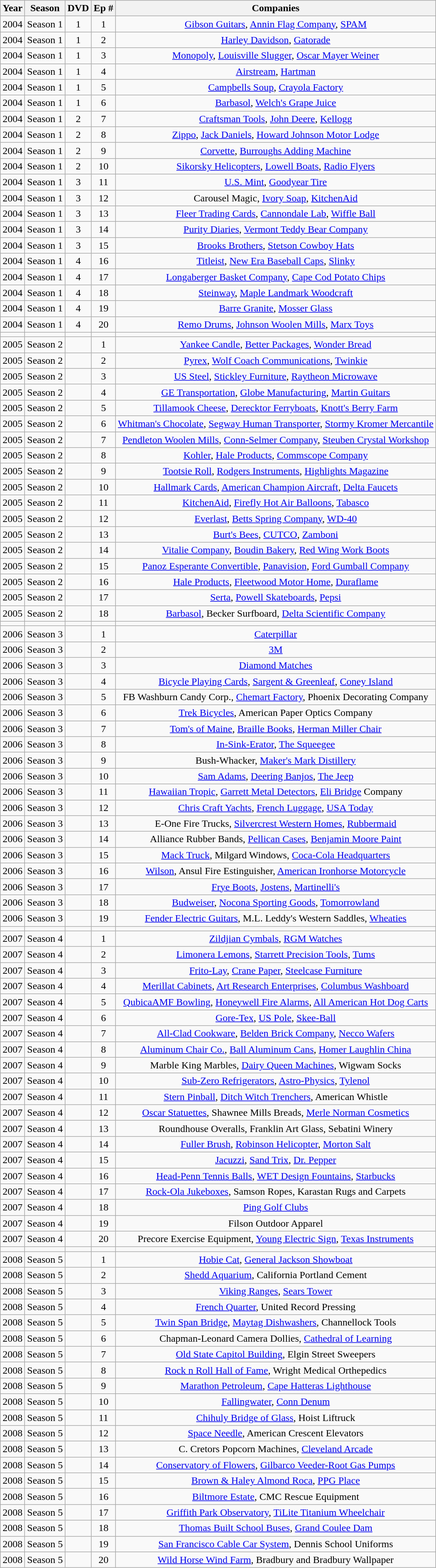<table class="wikitable">
<tr>
<th>Year</th>
<th>Season</th>
<th>DVD</th>
<th>Ep #</th>
<th>Companies</th>
</tr>
<tr>
<td style="text-align: left; top">2004</td>
<td style="text-align: left; top">Season 1</td>
<td style="text-align: center; top">1</td>
<td style="text-align: center; top">1</td>
<td style="text-align: center; top"><a href='#'>Gibson Guitars</a>, <a href='#'>Annin Flag Company</a>, <a href='#'>SPAM</a></td>
</tr>
<tr>
<td style="text-align: left; top">2004</td>
<td style="text-align: left; top">Season 1</td>
<td style="text-align: center; top">1</td>
<td style="text-align: center; top">2</td>
<td style="text-align: center; top"><a href='#'>Harley Davidson</a>, <a href='#'>Gatorade</a></td>
</tr>
<tr>
<td style="text-align: left; top">2004</td>
<td style="text-align: left; top">Season 1</td>
<td style="text-align: center; top">1</td>
<td style="text-align: center; top">3</td>
<td style="text-align: center; top"><a href='#'>Monopoly</a>, <a href='#'>Louisville Slugger</a>, <a href='#'>Oscar Mayer Weiner</a></td>
</tr>
<tr>
<td style="text-align: left; top">2004</td>
<td style="text-align: left; top">Season 1</td>
<td style="text-align: center; top">1</td>
<td style="text-align: center; top">4</td>
<td style="text-align: center; top"><a href='#'>Airstream</a>, <a href='#'>Hartman</a></td>
</tr>
<tr>
<td style="text-align: left; top">2004</td>
<td style="text-align: left; top">Season 1</td>
<td style="text-align: center; top">1</td>
<td style="text-align: center; top">5</td>
<td style="text-align: center; top"><a href='#'>Campbells Soup</a>, <a href='#'>Crayola Factory</a></td>
</tr>
<tr>
<td style="text-align: left; top">2004</td>
<td style="text-align: left; top">Season 1</td>
<td style="text-align: center; top">1</td>
<td style="text-align: center; top">6</td>
<td style="text-align: center; top"><a href='#'>Barbasol</a>, <a href='#'>Welch's Grape Juice</a></td>
</tr>
<tr>
<td style="text-align: left; top">2004</td>
<td style="text-align: left; top">Season 1</td>
<td style="text-align: center; top">2</td>
<td style="text-align: center; top">7</td>
<td style="text-align: center; top"><a href='#'>Craftsman Tools</a>, <a href='#'>John Deere</a>, <a href='#'>Kellogg</a></td>
</tr>
<tr>
<td style="text-align: left; top">2004</td>
<td style="text-align: left; top">Season 1</td>
<td style="text-align: center; top">2</td>
<td style="text-align: center; top">8</td>
<td style="text-align: center; top"><a href='#'>Zippo</a>, <a href='#'>Jack Daniels</a>, <a href='#'>Howard Johnson Motor Lodge</a></td>
</tr>
<tr>
<td style="text-align: left; top">2004</td>
<td style="text-align: left; top">Season 1</td>
<td style="text-align: center; top">2</td>
<td style="text-align: center; top">9</td>
<td style="text-align: center; top"><a href='#'>Corvette</a>, <a href='#'>Burroughs Adding Machine</a></td>
</tr>
<tr>
<td style="text-align: left; top">2004</td>
<td style="text-align: left; top">Season 1</td>
<td style="text-align: center; top">2</td>
<td style="text-align: center; top">10</td>
<td style="text-align: center; top"><a href='#'>Sikorsky Helicopters</a>, <a href='#'>Lowell Boats</a>, <a href='#'>Radio Flyers</a></td>
</tr>
<tr>
<td style="text-align: left; top">2004</td>
<td style="text-align: left; top">Season 1</td>
<td style="text-align: center; top">3</td>
<td style="text-align: center; top">11</td>
<td style="text-align: center; top"><a href='#'>U.S. Mint</a>, <a href='#'>Goodyear Tire</a></td>
</tr>
<tr>
<td style="text-align: left; top">2004</td>
<td style="text-align: left; top">Season 1</td>
<td style="text-align: center; top">3</td>
<td style="text-align: center; top">12</td>
<td style="text-align: center; top">Carousel Magic, <a href='#'>Ivory Soap</a>, <a href='#'>KitchenAid</a></td>
</tr>
<tr>
<td style="text-align: left; top">2004</td>
<td style="text-align: left; top">Season 1</td>
<td style="text-align: center; top">3</td>
<td style="text-align: center; top">13</td>
<td style="text-align: center; top"><a href='#'>Fleer Trading Cards</a>, <a href='#'>Cannondale Lab</a>, <a href='#'>Wiffle Ball</a></td>
</tr>
<tr>
<td style="text-align: left; top">2004</td>
<td style="text-align: left; top">Season 1</td>
<td style="text-align: center; top">3</td>
<td style="text-align: center; top">14</td>
<td style="text-align: center; top"><a href='#'>Purity Diaries</a>, <a href='#'>Vermont Teddy Bear Company</a></td>
</tr>
<tr>
<td style="text-align: left; top">2004</td>
<td style="text-align: left; top">Season 1</td>
<td style="text-align: center; top">3</td>
<td style="text-align: center; top">15</td>
<td style="text-align: center; top"><a href='#'>Brooks Brothers</a>, <a href='#'>Stetson Cowboy Hats</a></td>
</tr>
<tr>
<td style="text-align: left; top">2004</td>
<td style="text-align: left; top">Season 1</td>
<td style="text-align: center; top">4</td>
<td style="text-align: center; top">16</td>
<td style="text-align: center; top"><a href='#'>Titleist</a>, <a href='#'>New Era Baseball Caps</a>, <a href='#'>Slinky</a></td>
</tr>
<tr>
<td style="text-align: left; top">2004</td>
<td style="text-align: left; top">Season 1</td>
<td style="text-align: center; top">4</td>
<td style="text-align: center; top">17</td>
<td style="text-align: center; top"><a href='#'>Longaberger Basket Company</a>, <a href='#'>Cape Cod Potato Chips</a></td>
</tr>
<tr>
<td style="text-align: left; top">2004</td>
<td style="text-align: left; top">Season 1</td>
<td style="text-align: center; top">4</td>
<td style="text-align: center; top">18</td>
<td style="text-align: center; top"><a href='#'>Steinway</a>, <a href='#'>Maple Landmark Woodcraft</a></td>
</tr>
<tr>
<td style="text-align: left; top">2004</td>
<td style="text-align: left; top">Season 1</td>
<td style="text-align: center; top">4</td>
<td style="text-align: center; top">19</td>
<td style="text-align: center; top"><a href='#'>Barre Granite</a>, <a href='#'>Mosser Glass</a></td>
</tr>
<tr>
<td style="text-align: left; top">2004</td>
<td style="text-align: left; top">Season 1</td>
<td style="text-align: center; top">4</td>
<td style="text-align: center; top">20</td>
<td style="text-align: center; top"><a href='#'>Remo Drums</a>, <a href='#'>Johnson Woolen Mills</a>, <a href='#'>Marx Toys</a></td>
</tr>
<tr>
<td style="text-align: left; top"></td>
<td style="text-align: left; top"></td>
<td style="text-align: center; top"></td>
<td style="text-align: center; top"></td>
<td style="text-align: center; top"></td>
</tr>
<tr>
<td style="text-align: left; top">2005</td>
<td style="text-align: left; top">Season 2</td>
<td style="text-align: center; top"></td>
<td style="text-align: center; top">1</td>
<td style="text-align: center; top"><a href='#'>Yankee Candle</a>, <a href='#'>Better Packages</a>, <a href='#'>Wonder Bread</a></td>
</tr>
<tr>
<td style="text-align: left; top">2005</td>
<td style="text-align: left; top">Season 2</td>
<td style="text-align: center; top"></td>
<td style="text-align: center; top">2</td>
<td style="text-align: center; top"><a href='#'>Pyrex</a>, <a href='#'>Wolf Coach Communications</a>, <a href='#'>Twinkie</a></td>
</tr>
<tr>
<td style="text-align: left; top">2005</td>
<td style="text-align: left; top">Season 2</td>
<td style="text-align: center; top"></td>
<td style="text-align: center; top">3</td>
<td style="text-align: center; top"><a href='#'>US Steel</a>, <a href='#'>Stickley Furniture</a>, <a href='#'>Raytheon Microwave</a></td>
</tr>
<tr>
<td style="text-align: left; top">2005</td>
<td style="text-align: left; top">Season 2</td>
<td style="text-align: center; top"></td>
<td style="text-align: center; top">4</td>
<td style="text-align: center; top"><a href='#'>GE Transportation</a>, <a href='#'>Globe Manufacturing</a>, <a href='#'>Martin Guitars</a></td>
</tr>
<tr>
<td style="text-align: left; top">2005</td>
<td style="text-align: left; top">Season 2</td>
<td style="text-align: center; top"></td>
<td style="text-align: center; top">5</td>
<td style="text-align: center; top"><a href='#'>Tillamook Cheese</a>, <a href='#'>Derecktor Ferryboats</a>, <a href='#'>Knott's Berry Farm</a></td>
</tr>
<tr>
<td style="text-align: left; top">2005</td>
<td style="text-align: left; top">Season 2</td>
<td style="text-align: center; top"></td>
<td style="text-align: center; top">6</td>
<td style="text-align: center; top"><a href='#'>Whitman's Chocolate</a>, <a href='#'>Segway Human Transporter</a>, <a href='#'>Stormy Kromer Mercantile</a></td>
</tr>
<tr>
<td style="text-align: left; top">2005</td>
<td style="text-align: left; top">Season 2</td>
<td style="text-align: center; top"></td>
<td style="text-align: center; top">7</td>
<td style="text-align: center; top"><a href='#'>Pendleton Woolen Mills</a>, <a href='#'>Conn-Selmer Company</a>, <a href='#'>Steuben Crystal Workshop</a></td>
</tr>
<tr>
<td style="text-align: left; top">2005</td>
<td style="text-align: left; top">Season 2</td>
<td style="text-align: center; top"></td>
<td style="text-align: center; top">8</td>
<td style="text-align: center; top"><a href='#'>Kohler</a>, <a href='#'>Hale Products</a>, <a href='#'>Commscope Company</a></td>
</tr>
<tr>
<td style="text-align: left; top">2005</td>
<td style="text-align: left; top">Season 2</td>
<td style="text-align: center; top"></td>
<td style="text-align: center; top">9</td>
<td style="text-align: center; top"><a href='#'>Tootsie Roll</a>, <a href='#'>Rodgers Instruments</a>, <a href='#'>Highlights Magazine</a></td>
</tr>
<tr>
<td style="text-align: left; top">2005</td>
<td style="text-align: left; top">Season 2</td>
<td style="text-align: center; top"></td>
<td style="text-align: center; top">10</td>
<td style="text-align: center; top"><a href='#'>Hallmark Cards</a>, <a href='#'>American Champion Aircraft</a>, <a href='#'>Delta Faucets</a></td>
</tr>
<tr>
<td style="text-align: left; top">2005</td>
<td style="text-align: left; top">Season 2</td>
<td style="text-align: center; top"></td>
<td style="text-align: center; top">11</td>
<td style="text-align: center; top"><a href='#'>KitchenAid</a>, <a href='#'>Firefly Hot Air Balloons</a>, <a href='#'>Tabasco</a></td>
</tr>
<tr>
<td style="text-align: left; top">2005</td>
<td style="text-align: left; top">Season 2</td>
<td style="text-align: center; top"></td>
<td style="text-align: center; top">12</td>
<td style="text-align: center; top"><a href='#'>Everlast</a>, <a href='#'>Betts Spring Company</a>, <a href='#'>WD-40</a></td>
</tr>
<tr>
<td style="text-align: left; top">2005</td>
<td style="text-align: left; top">Season 2</td>
<td style="text-align: center; top"></td>
<td style="text-align: center; top">13</td>
<td style="text-align: center; top"><a href='#'>Burt's Bees</a>, <a href='#'>CUTCO</a>, <a href='#'>Zamboni</a></td>
</tr>
<tr>
<td style="text-align: left; top">2005</td>
<td style="text-align: left; top">Season 2</td>
<td style="text-align: center; top"></td>
<td style="text-align: center; top">14</td>
<td style="text-align: center; top"><a href='#'>Vitalie Company</a>, <a href='#'>Boudin Bakery</a>, <a href='#'>Red Wing Work Boots</a></td>
</tr>
<tr>
<td style="text-align: left; top">2005</td>
<td style="text-align: left; top">Season 2</td>
<td style="text-align: center; top"></td>
<td style="text-align: center; top">15</td>
<td style="text-align: center; top"><a href='#'>Panoz Esperante Convertible</a>, <a href='#'>Panavision</a>, <a href='#'>Ford Gumball Company</a></td>
</tr>
<tr>
<td style="text-align: left; top">2005</td>
<td style="text-align: left; top">Season 2</td>
<td style="text-align: center; top"></td>
<td style="text-align: center; top">16</td>
<td style="text-align: center; top"><a href='#'>Hale Products</a>, <a href='#'>Fleetwood Motor Home</a>, <a href='#'>Duraflame</a></td>
</tr>
<tr>
<td style="text-align: left; top">2005</td>
<td style="text-align: left; top">Season 2</td>
<td style="text-align: center; top"></td>
<td style="text-align: center; top">17</td>
<td style="text-align: center; top"><a href='#'>Serta</a>, <a href='#'>Powell Skateboards</a>, <a href='#'>Pepsi</a></td>
</tr>
<tr>
<td style="text-align: left; top">2005</td>
<td style="text-align: left; top">Season 2</td>
<td style="text-align: center; top"></td>
<td style="text-align: center; top">18</td>
<td style="text-align: center; top"><a href='#'>Barbasol</a>, Becker Surfboard, <a href='#'>Delta Scientific Company</a></td>
</tr>
<tr>
<td style="text-align: left; top"></td>
<td style="text-align: left; top"></td>
<td style="text-align: center; top"></td>
<td style="text-align: center; top"></td>
<td style="text-align: center; top"></td>
</tr>
<tr>
<td style="text-align: left; top">2006</td>
<td style="text-align: left; top">Season 3</td>
<td style="text-align: center; top"></td>
<td style="text-align: center; top">1</td>
<td style="text-align: center; top"><a href='#'>Caterpillar</a></td>
</tr>
<tr>
<td style="text-align: left; top">2006</td>
<td style="text-align: left; top">Season 3</td>
<td style="text-align: center; top"></td>
<td style="text-align: center; top">2</td>
<td style="text-align: center; top"><a href='#'>3M</a></td>
</tr>
<tr>
<td style="text-align: left; top">2006</td>
<td style="text-align: left; top">Season 3</td>
<td style="text-align: center; top"></td>
<td style="text-align: center; top">3</td>
<td style="text-align: center; top"><a href='#'>Diamond Matches</a></td>
</tr>
<tr>
<td style="text-align: left; top">2006</td>
<td style="text-align: left; top">Season 3</td>
<td style="text-align: center; top"></td>
<td style="text-align: center; top">4</td>
<td style="text-align: center; top"><a href='#'>Bicycle Playing Cards</a>, <a href='#'>Sargent & Greenleaf</a>, <a href='#'>Coney Island</a></td>
</tr>
<tr>
<td style="text-align: left; top">2006</td>
<td style="text-align: left; top">Season 3</td>
<td style="text-align: center; top"></td>
<td style="text-align: center; top">5</td>
<td style="text-align: center; top">FB Washburn Candy Corp., <a href='#'>Chemart Factory</a>, Phoenix Decorating Company</td>
</tr>
<tr>
<td style="text-align: left; top">2006</td>
<td style="text-align: left; top">Season 3</td>
<td style="text-align: center; top"></td>
<td style="text-align: center; top">6</td>
<td style="text-align: center; top"><a href='#'>Trek Bicycles</a>, American Paper Optics Company</td>
</tr>
<tr>
<td style="text-align: left; top">2006</td>
<td style="text-align: left; top">Season 3</td>
<td style="text-align: center; top"></td>
<td style="text-align: center; top">7</td>
<td style="text-align: center; top"><a href='#'>Tom's of Maine</a>, <a href='#'>Braille Books</a>, <a href='#'>Herman Miller Chair</a></td>
</tr>
<tr>
<td style="text-align: left; top">2006</td>
<td style="text-align: left; top">Season 3</td>
<td style="text-align: center; top"></td>
<td style="text-align: center; top">8</td>
<td style="text-align: center; top"><a href='#'>In-Sink-Erator</a>, <a href='#'>The Squeegee</a></td>
</tr>
<tr>
<td style="text-align: left; top">2006</td>
<td style="text-align: left; top">Season 3</td>
<td style="text-align: center; top"></td>
<td style="text-align: center; top">9</td>
<td style="text-align: center; top">Bush-Whacker, <a href='#'>Maker's Mark Distillery</a></td>
</tr>
<tr>
<td style="text-align: left; top">2006</td>
<td style="text-align: left; top">Season 3</td>
<td style="text-align: center; top"></td>
<td style="text-align: center; top">10</td>
<td style="text-align: center; top"><a href='#'>Sam Adams</a>, <a href='#'>Deering Banjos</a>, <a href='#'>The Jeep</a></td>
</tr>
<tr>
<td style="text-align: left; top">2006</td>
<td style="text-align: left; top">Season 3</td>
<td style="text-align: center; top"></td>
<td style="text-align: center; top">11</td>
<td style="text-align: center; top"><a href='#'>Hawaiian Tropic</a>, <a href='#'>Garrett Metal Detectors</a>, <a href='#'>Eli Bridge</a> Company</td>
</tr>
<tr>
<td style="text-align: left; top">2006</td>
<td style="text-align: left; top">Season 3</td>
<td style="text-align: center; top"></td>
<td style="text-align: center; top">12</td>
<td style="text-align: center; top"><a href='#'>Chris Craft Yachts</a>, <a href='#'>French Luggage</a>, <a href='#'>USA Today</a></td>
</tr>
<tr>
<td style="text-align: left; top">2006</td>
<td style="text-align: left; top">Season 3</td>
<td style="text-align: center; top"></td>
<td style="text-align: center; top">13</td>
<td style="text-align: center; top">E-One Fire Trucks, <a href='#'>Silvercrest Western Homes</a>, <a href='#'>Rubbermaid</a></td>
</tr>
<tr>
<td style="text-align: left; top">2006</td>
<td style="text-align: left; top">Season 3</td>
<td style="text-align: center; top"></td>
<td style="text-align: center; top">14</td>
<td style="text-align: center; top">Alliance Rubber Bands, <a href='#'>Pellican Cases</a>, <a href='#'>Benjamin Moore Paint</a></td>
</tr>
<tr>
<td style="text-align: left; top">2006</td>
<td style="text-align: left; top">Season 3</td>
<td style="text-align: center; top"></td>
<td style="text-align: center; top">15</td>
<td style="text-align: center; top"><a href='#'>Mack Truck</a>, Milgard Windows, <a href='#'>Coca-Cola Headquarters</a></td>
</tr>
<tr>
<td style="text-align: left; top">2006</td>
<td style="text-align: left; top">Season 3</td>
<td style="text-align: center; top"></td>
<td style="text-align: center; top">16</td>
<td style="text-align: center; top"><a href='#'>Wilson</a>, Ansul Fire Estinguisher, <a href='#'>American Ironhorse Motorcycle</a></td>
</tr>
<tr>
<td style="text-align: left; top">2006</td>
<td style="text-align: left; top">Season 3</td>
<td style="text-align: center; top"></td>
<td style="text-align: center; top">17</td>
<td style="text-align: center; top"><a href='#'>Frye Boots</a>, <a href='#'>Jostens</a>, <a href='#'>Martinelli's</a></td>
</tr>
<tr>
<td style="text-align: left; top">2006</td>
<td style="text-align: left; top">Season 3</td>
<td style="text-align: center; top"></td>
<td style="text-align: center; top">18</td>
<td style="text-align: center; top"><a href='#'>Budweiser</a>, <a href='#'>Nocona Sporting Goods</a>, <a href='#'>Tomorrowland</a></td>
</tr>
<tr>
<td style="text-align: left; top">2006</td>
<td style="text-align: left; top">Season 3</td>
<td style="text-align: center; top"></td>
<td style="text-align: center; top">19</td>
<td style="text-align: center; top"><a href='#'>Fender Electric Guitars</a>, M.L. Leddy's Western Saddles, <a href='#'>Wheaties</a></td>
</tr>
<tr>
<td style="text-align: left; top"></td>
<td style="text-align: left; top"></td>
<td style="text-align: center; top"></td>
<td style="text-align: center; top"></td>
<td style="text-align: center; top"></td>
</tr>
<tr>
<td style="text-align: left; top">2007</td>
<td style="text-align: left; top">Season 4</td>
<td style="text-align: center; top"></td>
<td style="text-align: center; top">1</td>
<td style="text-align: center; top"><a href='#'>Zildjian Cymbals</a>, <a href='#'>RGM Watches</a></td>
</tr>
<tr>
<td style="text-align: left; top">2007</td>
<td style="text-align: left; top">Season 4</td>
<td style="text-align: center; top"></td>
<td style="text-align: center; top">2</td>
<td style="text-align: center; top"><a href='#'>Limonera Lemons</a>, <a href='#'>Starrett Precision Tools</a>, <a href='#'>Tums</a></td>
</tr>
<tr>
<td style="text-align: left; top">2007</td>
<td style="text-align: left; top">Season 4</td>
<td style="text-align: center; top"></td>
<td style="text-align: center; top">3</td>
<td style="text-align: center; top"><a href='#'>Frito-Lay</a>, <a href='#'>Crane Paper</a>, <a href='#'>Steelcase Furniture</a></td>
</tr>
<tr>
<td style="text-align: left; top">2007</td>
<td style="text-align: left; top">Season 4</td>
<td style="text-align: center; top"></td>
<td style="text-align: center; top">4</td>
<td style="text-align: center; top"><a href='#'>Merillat Cabinets</a>, <a href='#'>Art Research Enterprises</a>, <a href='#'>Columbus Washboard</a></td>
</tr>
<tr>
<td style="text-align: left; top">2007</td>
<td style="text-align: left; top">Season 4</td>
<td style="text-align: center; top"></td>
<td style="text-align: center; top">5</td>
<td style="text-align: center; top"><a href='#'>QubicaAMF Bowling</a>, <a href='#'>Honeywell Fire Alarms</a>, <a href='#'>All American Hot Dog Carts</a></td>
</tr>
<tr>
<td style="text-align: left; top">2007</td>
<td style="text-align: left; top">Season 4</td>
<td style="text-align: center; top"></td>
<td style="text-align: center; top">6</td>
<td style="text-align: center; top"><a href='#'>Gore-Tex</a>, <a href='#'>US Pole</a>, <a href='#'>Skee-Ball</a></td>
</tr>
<tr>
<td style="text-align: left; top">2007</td>
<td style="text-align: left; top">Season 4</td>
<td style="text-align: center; top"></td>
<td style="text-align: center; top">7</td>
<td style="text-align: center; top"><a href='#'>All-Clad Cookware</a>, <a href='#'>Belden Brick Company</a>, <a href='#'>Necco Wafers</a></td>
</tr>
<tr>
<td style="text-align: left; top">2007</td>
<td style="text-align: left; top">Season 4</td>
<td style="text-align: center; top"></td>
<td style="text-align: center; top">8</td>
<td style="text-align: center; top"><a href='#'>Aluminum Chair Co.</a>, <a href='#'>Ball Aluminum Cans</a>, <a href='#'>Homer Laughlin China</a></td>
</tr>
<tr>
<td style="text-align: left; top">2007</td>
<td style="text-align: left; top">Season 4</td>
<td style="text-align: center; top"></td>
<td style="text-align: center; top">9</td>
<td style="text-align: center; top">Marble King Marbles, <a href='#'>Dairy Queen Machines</a>, Wigwam Socks</td>
</tr>
<tr>
<td style="text-align: left; top">2007</td>
<td style="text-align: left; top">Season 4</td>
<td style="text-align: center; top"></td>
<td style="text-align: center; top">10</td>
<td style="text-align: center; top"><a href='#'>Sub-Zero Refrigerators</a>, <a href='#'>Astro-Physics</a>, <a href='#'>Tylenol</a></td>
</tr>
<tr>
<td style="text-align: left; top">2007</td>
<td style="text-align: left; top">Season 4</td>
<td style="text-align: center; top"></td>
<td style="text-align: center; top">11</td>
<td style="text-align: center; top"><a href='#'>Stern Pinball</a>, <a href='#'>Ditch Witch Trenchers</a>, American Whistle</td>
</tr>
<tr>
<td style="text-align: left; top">2007</td>
<td style="text-align: left; top">Season 4</td>
<td style="text-align: center; top"></td>
<td style="text-align: center; top">12</td>
<td style="text-align: center; top"><a href='#'>Oscar Statuettes</a>, Shawnee Mills Breads, <a href='#'>Merle Norman Cosmetics</a></td>
</tr>
<tr>
<td style="text-align: left; top">2007</td>
<td style="text-align: left; top">Season 4</td>
<td style="text-align: center; top"></td>
<td style="text-align: center; top">13</td>
<td style="text-align: center; top">Roundhouse Overalls, Franklin Art Glass, Sebatini Winery</td>
</tr>
<tr>
<td style="text-align: left; top">2007</td>
<td style="text-align: left; top">Season 4</td>
<td style="text-align: center; top"></td>
<td style="text-align: center; top">14</td>
<td style="text-align: center; top"><a href='#'>Fuller Brush</a>, <a href='#'>Robinson Helicopter</a>, <a href='#'>Morton Salt</a></td>
</tr>
<tr>
<td style="text-align: left; top">2007</td>
<td style="text-align: left; top">Season 4</td>
<td style="text-align: center; top"></td>
<td style="text-align: center; top">15</td>
<td style="text-align: center; top"><a href='#'>Jacuzzi</a>, <a href='#'>Sand Trix</a>, <a href='#'>Dr. Pepper</a></td>
</tr>
<tr>
<td style="text-align: left; top">2007</td>
<td style="text-align: left; top">Season 4</td>
<td style="text-align: center; top"></td>
<td style="text-align: center; top">16</td>
<td style="text-align: center; top"><a href='#'>Head-Penn Tennis Balls</a>, <a href='#'>WET Design Fountains</a>, <a href='#'>Starbucks</a></td>
</tr>
<tr>
<td style="text-align: left; top">2007</td>
<td style="text-align: left; top">Season 4</td>
<td style="text-align: center; top"></td>
<td style="text-align: center; top">17</td>
<td style="text-align: center; top"><a href='#'>Rock-Ola Jukeboxes</a>, Samson Ropes, Karastan Rugs and Carpets</td>
</tr>
<tr>
<td style="text-align: left; top">2007</td>
<td style="text-align: left; top">Season 4</td>
<td style="text-align: center; top"></td>
<td style="text-align: center; top">18</td>
<td style="text-align: center; top"><a href='#'>Ping Golf Clubs</a></td>
</tr>
<tr>
<td style="text-align: left; top">2007</td>
<td style="text-align: left; top">Season 4</td>
<td style="text-align: center; top"></td>
<td style="text-align: center; top">19</td>
<td style="text-align: center; top">Filson Outdoor Apparel</td>
</tr>
<tr>
<td style="text-align: left; top">2007</td>
<td style="text-align: left; top">Season 4</td>
<td style="text-align: center; top"></td>
<td style="text-align: center; top">20</td>
<td style="text-align: center; top">Precore Exercise Equipment, <a href='#'>Young Electric Sign</a>, <a href='#'>Texas Instruments</a></td>
</tr>
<tr>
<td style="text-align: left; top"></td>
<td style="text-align: left; top"></td>
<td style="text-align: center; top"></td>
<td style="text-align: center; top"></td>
<td style="text-align: center; top"></td>
</tr>
<tr>
<td style="text-align: left; top">2008</td>
<td style="text-align: left; top">Season 5</td>
<td style="text-align: center; top"></td>
<td style="text-align: center; top">1</td>
<td style="text-align: center; top"><a href='#'>Hobie Cat</a>, <a href='#'>General Jackson Showboat</a></td>
</tr>
<tr>
<td style="text-align: left; top">2008</td>
<td style="text-align: left; top">Season 5</td>
<td style="text-align: center; top"></td>
<td style="text-align: center; top">2</td>
<td style="text-align: center; top"><a href='#'>Shedd Aquarium</a>, California Portland Cement</td>
</tr>
<tr>
<td style="text-align: left; top">2008</td>
<td style="text-align: left; top">Season 5</td>
<td style="text-align: center; top"></td>
<td style="text-align: center; top">3</td>
<td style="text-align: center; top"><a href='#'>Viking Ranges</a>, <a href='#'>Sears Tower</a></td>
</tr>
<tr>
<td style="text-align: left; top">2008</td>
<td style="text-align: left; top">Season 5</td>
<td style="text-align: center; top"></td>
<td style="text-align: center; top">4</td>
<td style="text-align: center; top"><a href='#'>French Quarter</a>, United Record Pressing</td>
</tr>
<tr>
<td style="text-align: left; top">2008</td>
<td style="text-align: left; top">Season 5</td>
<td style="text-align: center; top"></td>
<td style="text-align: center; top">5</td>
<td style="text-align: center; top"><a href='#'>Twin Span Bridge</a>, <a href='#'>Maytag Dishwashers</a>, Channellock Tools</td>
</tr>
<tr>
<td style="text-align: left; top">2008</td>
<td style="text-align: left; top">Season 5</td>
<td style="text-align: center; top"></td>
<td style="text-align: center; top">6</td>
<td style="text-align: center; top">Chapman-Leonard Camera Dollies, <a href='#'>Cathedral of Learning</a></td>
</tr>
<tr>
<td style="text-align: left; top">2008</td>
<td style="text-align: left; top">Season 5</td>
<td style="text-align: center; top"></td>
<td style="text-align: center; top">7</td>
<td style="text-align: center; top"><a href='#'>Old State Capitol Building</a>, Elgin Street Sweepers</td>
</tr>
<tr>
<td style="text-align: left; top">2008</td>
<td style="text-align: left; top">Season 5</td>
<td style="text-align: center; top"></td>
<td style="text-align: center; top">8</td>
<td style="text-align: center; top"><a href='#'>Rock n Roll Hall of Fame</a>, Wright Medical Orthepedics</td>
</tr>
<tr>
<td style="text-align: left; top">2008</td>
<td style="text-align: left; top">Season 5</td>
<td style="text-align: center; top"></td>
<td style="text-align: center; top">9</td>
<td style="text-align: center; top"><a href='#'>Marathon Petroleum</a>, <a href='#'>Cape Hatteras Lighthouse</a></td>
</tr>
<tr>
<td style="text-align: left; top">2008</td>
<td style="text-align: left; top">Season 5</td>
<td style="text-align: center; top"></td>
<td style="text-align: center; top">10</td>
<td style="text-align: center; top"><a href='#'>Fallingwater</a>, <a href='#'>Conn Denum</a></td>
</tr>
<tr>
<td style="text-align: left; top">2008</td>
<td style="text-align: left; top">Season 5</td>
<td style="text-align: center; top"></td>
<td style="text-align: center; top">11</td>
<td style="text-align: center; top"><a href='#'>Chihuly Bridge of Glass</a>, Hoist Liftruck</td>
</tr>
<tr>
<td style="text-align: left; top">2008</td>
<td style="text-align: left; top">Season 5</td>
<td style="text-align: center; top"></td>
<td style="text-align: center; top">12</td>
<td style="text-align: center; top"><a href='#'>Space Needle</a>, American Crescent Elevators</td>
</tr>
<tr>
<td style="text-align: left; top">2008</td>
<td style="text-align: left; top">Season 5</td>
<td style="text-align: center; top"></td>
<td style="text-align: center; top">13</td>
<td style="text-align: center; top">C. Cretors Popcorn Machines, <a href='#'>Cleveland Arcade</a></td>
</tr>
<tr>
<td style="text-align: left; top">2008</td>
<td style="text-align: left; top">Season 5</td>
<td style="text-align: center; top"></td>
<td style="text-align: center; top">14</td>
<td style="text-align: center; top"><a href='#'>Conservatory of Flowers</a>, <a href='#'>Gilbarco Veeder-Root Gas Pumps</a></td>
</tr>
<tr>
<td style="text-align: left; top">2008</td>
<td style="text-align: left; top">Season 5</td>
<td style="text-align: center; top"></td>
<td style="text-align: center; top">15</td>
<td style="text-align: center; top"><a href='#'>Brown & Haley Almond Roca</a>, <a href='#'>PPG Place</a></td>
</tr>
<tr>
<td style="text-align: left; top">2008</td>
<td style="text-align: left; top">Season 5</td>
<td style="text-align: center; top"></td>
<td style="text-align: center; top">16</td>
<td style="text-align: center; top"><a href='#'>Biltmore Estate</a>, CMC Rescue Equipment</td>
</tr>
<tr>
<td style="text-align: left; top">2008</td>
<td style="text-align: left; top">Season 5</td>
<td style="text-align: center; top"></td>
<td style="text-align: center; top">17</td>
<td style="text-align: center; top"><a href='#'>Griffith Park Observatory</a>, <a href='#'>TiLite Titanium Wheelchair</a></td>
</tr>
<tr>
<td style="text-align: left; top">2008</td>
<td style="text-align: left; top">Season 5</td>
<td style="text-align: center; top"></td>
<td style="text-align: center; top">18</td>
<td style="text-align: center; top"><a href='#'>Thomas Built School Buses</a>, <a href='#'>Grand Coulee Dam</a></td>
</tr>
<tr>
<td style="text-align: left; top">2008</td>
<td style="text-align: left; top">Season 5</td>
<td style="text-align: center; top"></td>
<td style="text-align: center; top">19</td>
<td style="text-align: center; top"><a href='#'>San Francisco Cable Car System</a>, Dennis School Uniforms</td>
</tr>
<tr>
<td style="text-align: left; top">2008</td>
<td style="text-align: left; top">Season 5</td>
<td style="text-align: center; top"></td>
<td style="text-align: center; top">20</td>
<td style="text-align: center; top"><a href='#'>Wild Horse Wind Farm</a>, Bradbury and Bradbury Wallpaper</td>
</tr>
</table>
